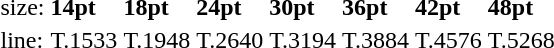<table style="margin-left:40px;">
<tr>
<td>size:</td>
<td><strong>14pt</strong></td>
<td><strong>18pt</strong></td>
<td><strong>24pt</strong></td>
<td><strong>30pt</strong></td>
<td><strong>36pt</strong></td>
<td><strong>42pt</strong></td>
<td><strong>48pt</strong></td>
</tr>
<tr>
<td>line:</td>
<td>T.1533</td>
<td>T.1948</td>
<td>T.2640</td>
<td>T.3194</td>
<td>T.3884</td>
<td>T.4576</td>
<td>T.5268</td>
</tr>
</table>
